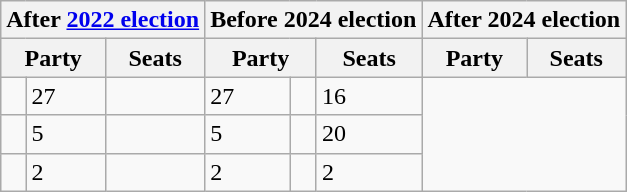<table class="wikitable">
<tr>
<th colspan="3">After <a href='#'>2022 election</a></th>
<th colspan="3">Before 2024 election</th>
<th colspan="3">After 2024 election</th>
</tr>
<tr>
<th colspan="2">Party</th>
<th>Seats</th>
<th colspan="2">Party</th>
<th>Seats</th>
<th colspan="2">Party</th>
<th>Seats</th>
</tr>
<tr>
<td></td>
<td>27</td>
<td></td>
<td>27</td>
<td></td>
<td>16</td>
</tr>
<tr>
<td></td>
<td>5</td>
<td></td>
<td>5</td>
<td></td>
<td>20</td>
</tr>
<tr>
<td></td>
<td>2</td>
<td></td>
<td>2</td>
<td></td>
<td>2</td>
</tr>
</table>
